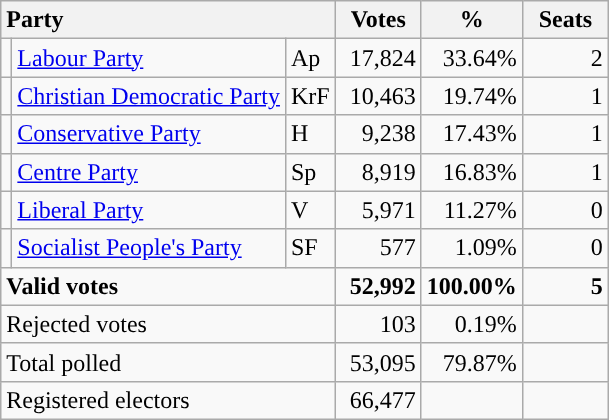<table class="wikitable" border="1" style="text-align:right;">
<tr>
<th style="text-align:left;" colspan=3>Party</th>
<th align=center width="50">Votes</th>
<th align=center width="50">%</th>
<th align=center width="50">Seats</th>
</tr>
<tr>
<td style="color:inherit;background:"></td>
<td align=left><a href='#'>Labour Party</a></td>
<td align=left>Ap</td>
<td>17,824</td>
<td>33.64%</td>
<td>2</td>
</tr>
<tr>
<td style="color:inherit;background:"></td>
<td align=left><a href='#'>Christian Democratic Party</a></td>
<td align=left>KrF</td>
<td>10,463</td>
<td>19.74%</td>
<td>1</td>
</tr>
<tr>
<td style="color:inherit;background:"></td>
<td align=left><a href='#'>Conservative Party</a></td>
<td align=left>H</td>
<td>9,238</td>
<td>17.43%</td>
<td>1</td>
</tr>
<tr>
<td style="color:inherit;background:"></td>
<td align=left><a href='#'>Centre Party</a></td>
<td align=left>Sp</td>
<td>8,919</td>
<td>16.83%</td>
<td>1</td>
</tr>
<tr>
<td style="color:inherit;background:"></td>
<td align=left><a href='#'>Liberal Party</a></td>
<td align=left>V</td>
<td>5,971</td>
<td>11.27%</td>
<td>0</td>
</tr>
<tr>
<td style="color:inherit;background:"></td>
<td align=left><a href='#'>Socialist People's Party</a></td>
<td align=left>SF</td>
<td>577</td>
<td>1.09%</td>
<td>0</td>
</tr>
<tr style="font-weight:bold">
<td align=left colspan=3>Valid votes</td>
<td>52,992</td>
<td>100.00%</td>
<td>5</td>
</tr>
<tr>
<td align=left colspan=3>Rejected votes</td>
<td>103</td>
<td>0.19%</td>
<td></td>
</tr>
<tr>
<td align=left colspan=3>Total polled</td>
<td>53,095</td>
<td>79.87%</td>
<td></td>
</tr>
<tr>
<td align=left colspan=3>Registered electors</td>
<td>66,477</td>
<td></td>
<td></td>
</tr>
</table>
